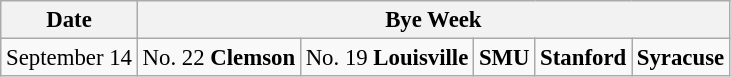<table class="wikitable" style="font-size:95%;">
<tr>
<th>Date</th>
<th colspan="5">Bye Week</th>
</tr>
<tr>
<td>September 14</td>
<td>No. 22 <strong>Clemson</strong></td>
<td>No. 19 <strong>Louisville</strong></td>
<td><strong>SMU</strong></td>
<td><strong>Stanford</strong></td>
<td><strong>Syracuse</strong></td>
</tr>
</table>
